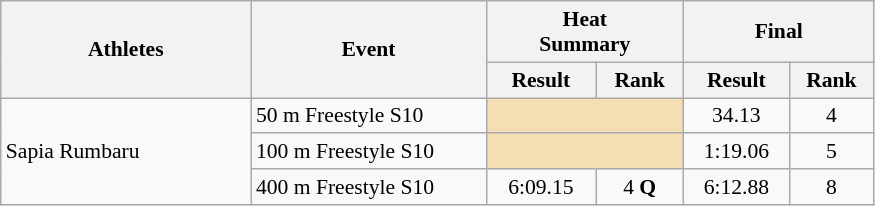<table class=wikitable style="font-size:90%; text-align:center">
<tr>
<th width="160" rowspan="2">Athletes</th>
<th width="150" rowspan="2">Event</th>
<th width="125" colspan="2">Heat <br> Summary</th>
<th width="120" colspan="2">Final</th>
</tr>
<tr>
<th>Result</th>
<th>Rank</th>
<th>Result</th>
<th>Rank</th>
</tr>
<tr>
<td align=left rowspan="3">Sapia Rumbaru</td>
<td align=left>50 m Freestyle S10</td>
<td colspan="2" bgcolor="wheat"></td>
<td>34.13</td>
<td>4</td>
</tr>
<tr>
<td align=left>100 m Freestyle S10</td>
<td colspan="2" bgcolor="wheat"></td>
<td>1:19.06</td>
<td>5</td>
</tr>
<tr>
<td align=left>400 m Freestyle S10</td>
<td>6:09.15</td>
<td>4 <strong>Q</strong></td>
<td>6:12.88</td>
<td>8</td>
</tr>
</table>
